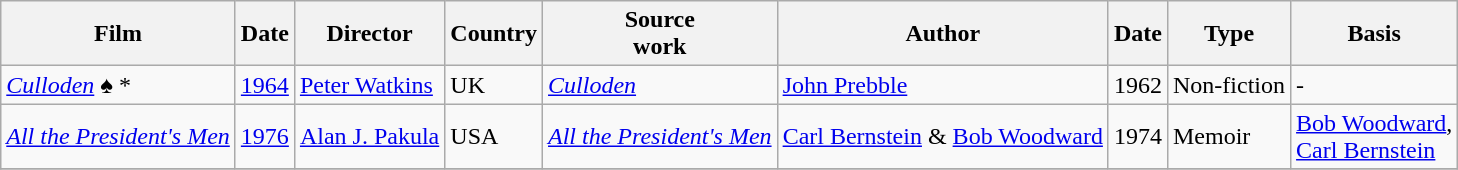<table class="wikitable">
<tr>
<th>Film</th>
<th>Date</th>
<th>Director</th>
<th>Country</th>
<th>Source<br>work</th>
<th>Author</th>
<th>Date</th>
<th>Type</th>
<th>Basis</th>
</tr>
<tr>
<td><em><a href='#'>Culloden</a></em>  ♠ *</td>
<td><a href='#'>1964</a></td>
<td><a href='#'>Peter Watkins</a></td>
<td>UK</td>
<td><em><a href='#'>Culloden</a></em></td>
<td><a href='#'>John Prebble</a></td>
<td>1962</td>
<td>Non-fiction</td>
<td>-</td>
</tr>
<tr>
<td><em><a href='#'>All the President's Men</a></em></td>
<td><a href='#'>1976</a></td>
<td><a href='#'>Alan J. Pakula</a></td>
<td>USA</td>
<td><em><a href='#'>All the President's Men</a></em></td>
<td><a href='#'>Carl Bernstein</a> & <a href='#'>Bob Woodward</a></td>
<td>1974</td>
<td>Memoir</td>
<td><a href='#'>Bob Woodward</a>,<br><a href='#'>Carl Bernstein</a></td>
</tr>
<tr>
</tr>
</table>
